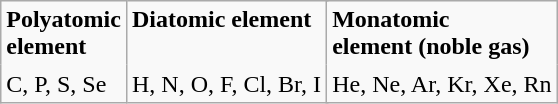<table class="wikitable floatright" style="margin-left: 0.5em;">
<tr>
<td style="border-bottom: none"><strong>Polyatomic<br>element</strong></td>
<td colspan="2" style="border-bottom: none; vertical-align: text-top"><strong>Diatomic element</strong></td>
<td style="border-bottom: none; vertical-align: text-bottom"><strong>Monatomic<br>element (noble gas)</strong></td>
</tr>
<tr>
<td style="border-top:none">C, P, S, Se</td>
<td colspan="2" style="border-top:none">H, N, O, F, Cl, Br, I</td>
<td style="border-top:none">He, Ne, Ar, Kr, Xe, Rn</td>
</tr>
</table>
